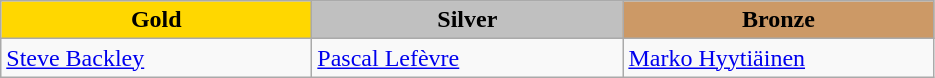<table class="wikitable" style="text-align:left">
<tr align="center">
<td width=200 bgcolor=gold><strong>Gold</strong></td>
<td width=200 bgcolor=silver><strong>Silver</strong></td>
<td width=200 bgcolor=CC9966><strong>Bronze</strong></td>
</tr>
<tr>
<td><a href='#'>Steve Backley</a><br><em></em></td>
<td><a href='#'>Pascal Lefèvre</a><br><em></em></td>
<td><a href='#'>Marko Hyytiäinen</a><br><em></em></td>
</tr>
</table>
